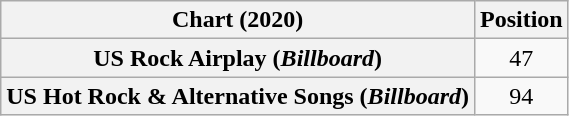<table class="wikitable sortable plainrowheaders" style="text-align:center">
<tr>
<th scope="col">Chart (2020)</th>
<th scope="col">Position</th>
</tr>
<tr>
<th scope="row">US Rock Airplay (<em>Billboard</em>)</th>
<td>47</td>
</tr>
<tr>
<th scope="row">US Hot Rock & Alternative Songs (<em>Billboard</em>)</th>
<td>94</td>
</tr>
</table>
